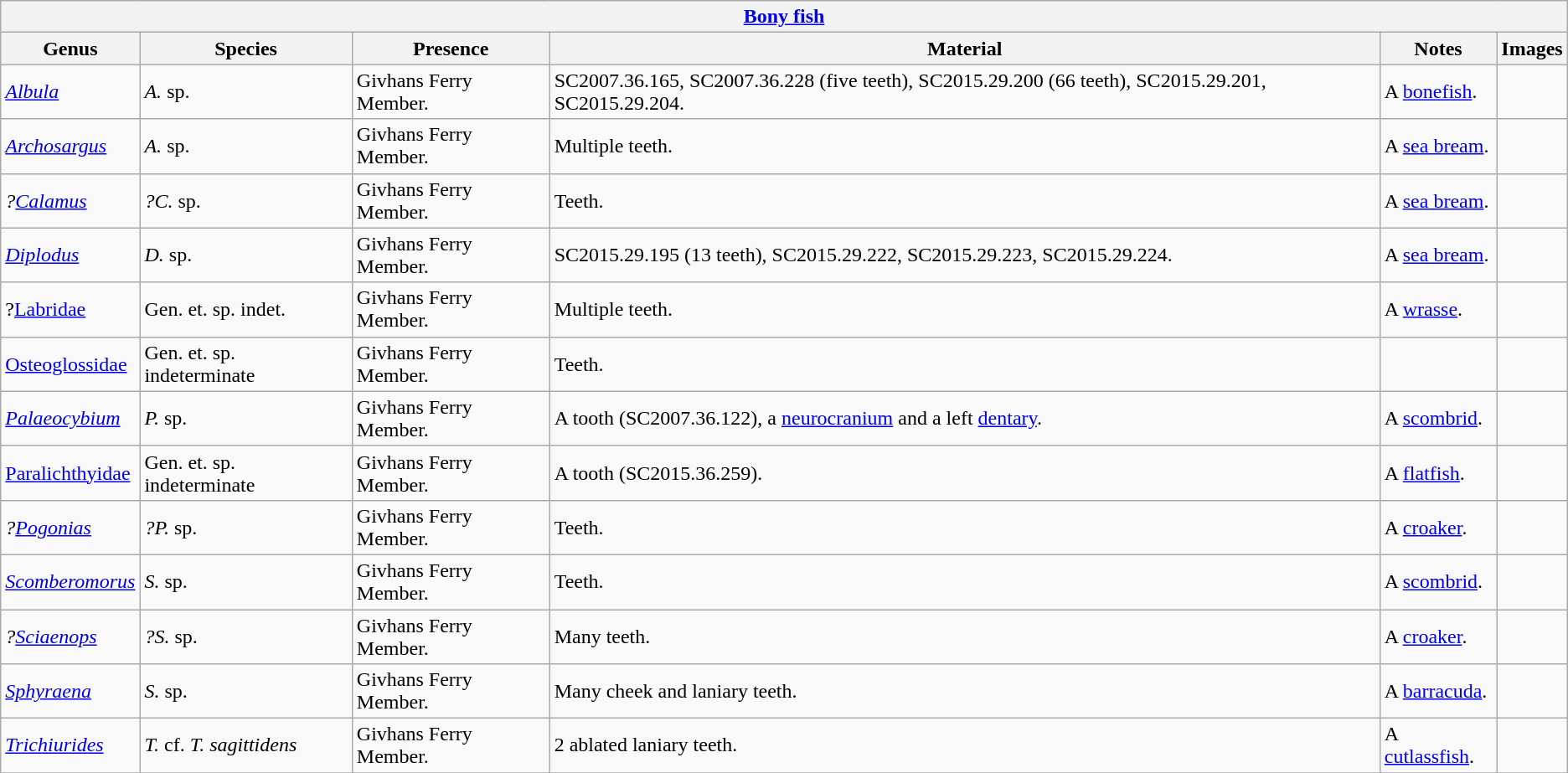<table class="wikitable" align="center">
<tr>
<th colspan="6" align="center"><strong><a href='#'>Bony fish</a></strong></th>
</tr>
<tr>
<th>Genus</th>
<th>Species</th>
<th>Presence</th>
<th><strong>Material</strong></th>
<th>Notes</th>
<th>Images</th>
</tr>
<tr>
<td><em><a href='#'>Albula</a></em></td>
<td><em>A.</em> sp.</td>
<td>Givhans Ferry Member.</td>
<td>SC2007.36.165, SC2007.36.228 (five teeth), SC2015.29.200 (66 teeth), SC2015.29.201, SC2015.29.204.</td>
<td>A <a href='#'>bonefish</a>.</td>
<td></td>
</tr>
<tr>
<td><em><a href='#'>Archosargus</a></em></td>
<td><em>A.</em> sp.</td>
<td>Givhans Ferry Member.</td>
<td>Multiple teeth.</td>
<td>A <a href='#'>sea bream</a>.</td>
<td></td>
</tr>
<tr>
<td><em>?<a href='#'>Calamus</a></em></td>
<td><em>?C.</em> sp.</td>
<td>Givhans Ferry Member.</td>
<td>Teeth.</td>
<td>A <a href='#'>sea bream</a>.</td>
<td></td>
</tr>
<tr>
<td><em><a href='#'>Diplodus</a></em></td>
<td><em>D.</em> sp.</td>
<td>Givhans Ferry Member.</td>
<td>SC2015.29.195 (13 teeth), SC2015.29.222, SC2015.29.223, SC2015.29.224.</td>
<td>A <a href='#'>sea bream</a>.</td>
<td></td>
</tr>
<tr>
<td>?<a href='#'>Labridae</a></td>
<td>Gen. et. sp. indet.</td>
<td>Givhans Ferry Member.</td>
<td>Multiple teeth.</td>
<td>A <a href='#'>wrasse</a>.</td>
<td></td>
</tr>
<tr>
<td><a href='#'>Osteoglossidae</a></td>
<td>Gen. et. sp. indeterminate</td>
<td>Givhans Ferry Member.</td>
<td>Teeth.</td>
<td></td>
<td></td>
</tr>
<tr>
<td><em><a href='#'>Palaeocybium</a></em></td>
<td><em>P.</em> sp.</td>
<td>Givhans Ferry Member.</td>
<td>A tooth (SC2007.36.122), a <a href='#'>neurocranium</a> and a left <a href='#'>dentary</a>.</td>
<td>A <a href='#'>scombrid</a>.</td>
<td></td>
</tr>
<tr>
<td><a href='#'>Paralichthyidae</a></td>
<td>Gen. et. sp. indeterminate</td>
<td>Givhans Ferry Member.</td>
<td>A tooth (SC2015.36.259).</td>
<td>A <a href='#'>flatfish</a>.</td>
<td></td>
</tr>
<tr>
<td><em>?<a href='#'>Pogonias</a></em></td>
<td><em>?P.</em> sp.</td>
<td>Givhans Ferry Member.</td>
<td>Teeth.</td>
<td>A <a href='#'>croaker</a>.</td>
<td></td>
</tr>
<tr>
<td><em><a href='#'>Scomberomorus</a></em></td>
<td><em>S.</em> sp.</td>
<td>Givhans Ferry Member.</td>
<td>Teeth.</td>
<td>A <a href='#'>scombrid</a>.</td>
<td></td>
</tr>
<tr>
<td><em>?<a href='#'>Sciaenops</a></em></td>
<td><em>?S.</em> sp.</td>
<td>Givhans Ferry Member.</td>
<td>Many teeth.</td>
<td>A <a href='#'>croaker</a>.</td>
<td></td>
</tr>
<tr>
<td><em><a href='#'>Sphyraena</a></em></td>
<td><em>S.</em> sp.</td>
<td>Givhans Ferry Member.</td>
<td>Many cheek and laniary teeth.</td>
<td>A <a href='#'>barracuda</a>.</td>
<td></td>
</tr>
<tr>
<td><em><a href='#'>Trichiurides</a></em></td>
<td><em>T.</em> cf. <em>T. sagittidens</em></td>
<td>Givhans Ferry Member.</td>
<td>2 ablated laniary teeth.</td>
<td>A <a href='#'>cutlassfish</a>.</td>
<td></td>
</tr>
<tr>
</tr>
</table>
